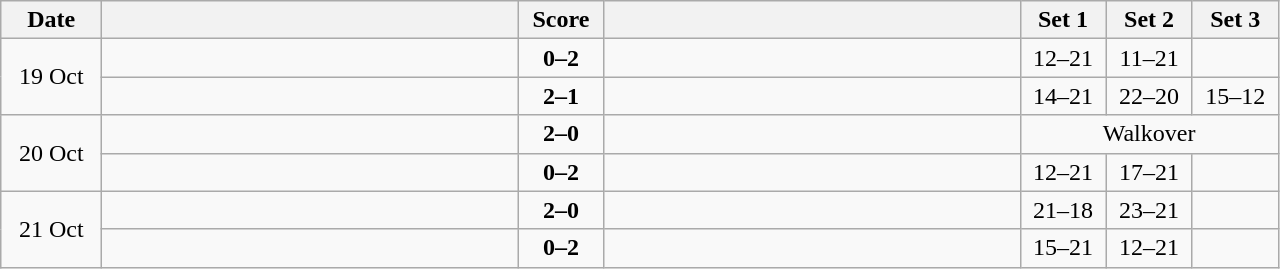<table class="wikitable" style="text-align: center;">
<tr>
<th width="60">Date</th>
<th align="right" width="270"></th>
<th width="50">Score</th>
<th align="left" width="270"></th>
<th width="50">Set 1</th>
<th width="50">Set 2</th>
<th width="50">Set 3</th>
</tr>
<tr>
<td rowspan=2>19 Oct</td>
<td align=left></td>
<td align=center><strong>0–2</strong></td>
<td align=left><strong></strong></td>
<td>12–21</td>
<td>11–21</td>
<td></td>
</tr>
<tr>
<td align=left><strong></strong></td>
<td align=center><strong>2–1</strong></td>
<td align=left></td>
<td>14–21</td>
<td>22–20</td>
<td>15–12</td>
</tr>
<tr>
<td rowspan=2>20 Oct</td>
<td align=left><strong></strong></td>
<td align=center><strong>2–0</strong></td>
<td align=left></td>
<td colspan=3>Walkover</td>
</tr>
<tr>
<td align=left></td>
<td align=center><strong>0–2</strong></td>
<td align=left><strong></strong></td>
<td>12–21</td>
<td>17–21</td>
<td></td>
</tr>
<tr>
<td rowspan=2>21 Oct</td>
<td align=left><strong></strong></td>
<td align=center><strong>2–0</strong></td>
<td align=left></td>
<td>21–18</td>
<td>23–21</td>
<td></td>
</tr>
<tr>
<td align=left></td>
<td align=center><strong>0–2</strong></td>
<td align=left><strong></strong></td>
<td>15–21</td>
<td>12–21</td>
<td></td>
</tr>
</table>
